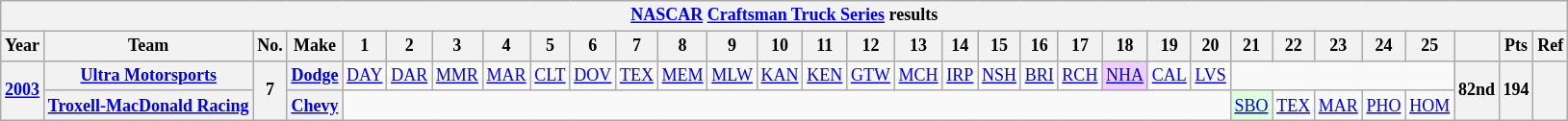<table class="wikitable" style="text-align:center; font-size:75%">
<tr>
<th colspan=45><a href='#'>NASCAR</a> <a href='#'>Craftsman Truck Series</a> results</th>
</tr>
<tr>
<th>Year</th>
<th>Team</th>
<th>No.</th>
<th>Make</th>
<th>1</th>
<th>2</th>
<th>3</th>
<th>4</th>
<th>5</th>
<th>6</th>
<th>7</th>
<th>8</th>
<th>9</th>
<th>10</th>
<th>11</th>
<th>12</th>
<th>13</th>
<th>14</th>
<th>15</th>
<th>16</th>
<th>17</th>
<th>18</th>
<th>19</th>
<th>20</th>
<th>21</th>
<th>22</th>
<th>23</th>
<th>24</th>
<th>25</th>
<th></th>
<th>Pts</th>
<th>Ref</th>
</tr>
<tr>
<th rowspan=2><a href='#'>2003</a></th>
<th><a href='#'>Ultra Motorsports</a></th>
<th rowspan=2>7</th>
<th><a href='#'>Dodge</a></th>
<td><a href='#'>DAY</a></td>
<td><a href='#'>DAR</a></td>
<td><a href='#'>MMR</a></td>
<td><a href='#'>MAR</a></td>
<td><a href='#'>CLT</a></td>
<td><a href='#'>DOV</a></td>
<td><a href='#'>TEX</a></td>
<td><a href='#'>MEM</a></td>
<td><a href='#'>MLW</a></td>
<td><a href='#'>KAN</a></td>
<td><a href='#'>KEN</a></td>
<td><a href='#'>GTW</a></td>
<td><a href='#'>MCH</a></td>
<td><a href='#'>IRP</a></td>
<td><a href='#'>NSH</a></td>
<td><a href='#'>BRI</a></td>
<td><a href='#'>RCH</a></td>
<td style="background:#EFCFFF;"><a href='#'>NHA</a><br></td>
<td><a href='#'>CAL</a></td>
<td><a href='#'>LVS</a></td>
<td colspan=5></td>
<th rowspan=2>82nd</th>
<th rowspan=2>194</th>
<th rowspan=2></th>
</tr>
<tr>
<th><a href='#'>Troxell-MacDonald Racing</a></th>
<th><a href='#'>Chevy</a></th>
<td colspan=20></td>
<td style="background:#DFFFDF;"><a href='#'>SBO</a><br></td>
<td><a href='#'>TEX</a></td>
<td><a href='#'>MAR</a></td>
<td><a href='#'>PHO</a></td>
<td><a href='#'>HOM</a></td>
</tr>
</table>
